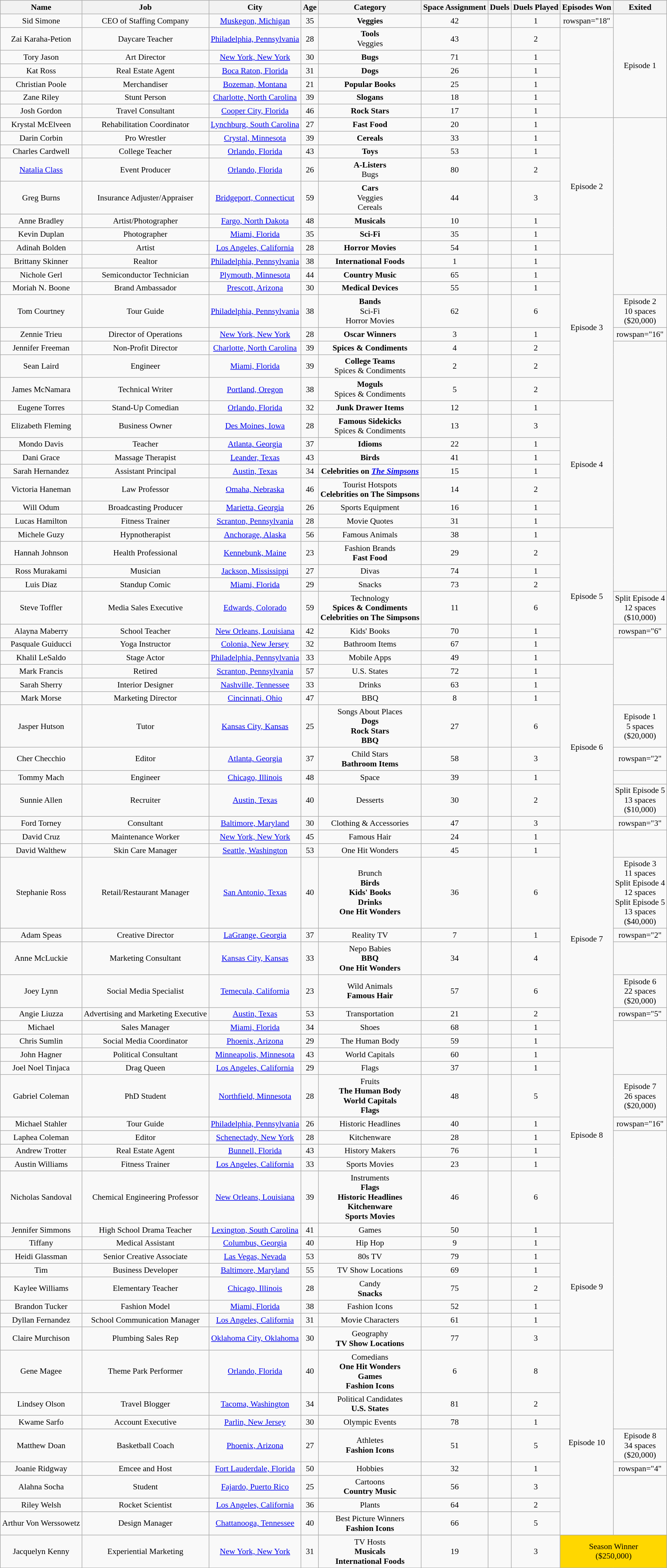<table class="wikitable sortable mw-collapsible mw-collapsed" style="text-align:center; font-size:90%">
<tr>
<th>Name</th>
<th>Job</th>
<th>City</th>
<th>Age</th>
<th>Category</th>
<th>Space Assignment</th>
<th style="text-align:left">Duels</th>
<th>Duels Played</th>
<th>Episodes Won</th>
<th>Exited</th>
</tr>
<tr>
<td>Sid Simone</td>
<td>CEO of Staffing Company</td>
<td><a href='#'>Muskegon, Michigan</a></td>
<td>35</td>
<td><strong>Veggies</strong></td>
<td>42</td>
<td style="text-align:left"></td>
<td>1</td>
<td>rowspan="18" </td>
<td rowspan="7">Episode 1</td>
</tr>
<tr>
<td>Zai Karaha-Petion</td>
<td>Daycare Teacher</td>
<td><a href='#'>Philadelphia, Pennsylvania</a></td>
<td>28</td>
<td><strong>Tools</strong><br>Veggies</td>
<td>43</td>
<td style="text-align:left"></td>
<td>2</td>
</tr>
<tr>
<td>Tory Jason</td>
<td>Art Director</td>
<td><a href='#'>New York, New York</a></td>
<td>30</td>
<td><strong>Bugs</strong></td>
<td>71</td>
<td style="text-align:left"></td>
<td>1</td>
</tr>
<tr>
<td>Kat Ross</td>
<td>Real Estate Agent</td>
<td><a href='#'>Boca Raton, Florida</a></td>
<td>31</td>
<td><strong>Dogs</strong></td>
<td>26</td>
<td style="text-align:left"></td>
<td>1</td>
</tr>
<tr>
<td>Christian Poole</td>
<td>Merchandiser</td>
<td><a href='#'>Bozeman, Montana</a></td>
<td>21</td>
<td><strong>Popular Books</strong></td>
<td>25</td>
<td style="text-align:left"></td>
<td>1</td>
</tr>
<tr>
<td>Zane Riley</td>
<td>Stunt Person</td>
<td><a href='#'>Charlotte, North Carolina</a></td>
<td>39</td>
<td><strong>Slogans</strong></td>
<td>18</td>
<td style="text-align:left"></td>
<td>1</td>
</tr>
<tr>
<td>Josh Gordon</td>
<td>Travel Consultant</td>
<td><a href='#'>Cooper City, Florida</a></td>
<td>46</td>
<td><strong>Rock Stars</strong></td>
<td>17</td>
<td style="text-align:left"></td>
<td>1</td>
</tr>
<tr>
<td>Krystal McElveen</td>
<td>Rehabilitation Coordinator</td>
<td><a href='#'>Lynchburg, South Carolina</a></td>
<td>27</td>
<td><strong>Fast Food</strong></td>
<td>20</td>
<td style="text-align:left"></td>
<td>1</td>
<td rowspan="8">Episode 2</td>
</tr>
<tr>
<td>Darin Corbin</td>
<td>Pro Wrestler</td>
<td><a href='#'>Crystal, Minnesota</a></td>
<td>39</td>
<td><strong>Cereals</strong></td>
<td>33</td>
<td style="text-align:left"></td>
<td>1</td>
</tr>
<tr>
<td>Charles Cardwell</td>
<td>College Teacher</td>
<td><a href='#'>Orlando, Florida</a></td>
<td>43</td>
<td><strong>Toys</strong></td>
<td>53</td>
<td style="text-align:left"></td>
<td>1</td>
</tr>
<tr>
<td><a href='#'>Natalia Class</a></td>
<td>Event Producer</td>
<td><a href='#'>Orlando, Florida</a></td>
<td>26</td>
<td><strong>A-Listers</strong><br>Bugs</td>
<td>80</td>
<td style="text-align:left"></td>
<td>2</td>
</tr>
<tr>
<td>Greg Burns</td>
<td>Insurance Adjuster/Appraiser</td>
<td><a href='#'>Bridgeport, Connecticut</a></td>
<td>59</td>
<td><strong>Cars</strong><br>Veggies<br>Cereals</td>
<td>44</td>
<td style="text-align:left"></td>
<td>3</td>
</tr>
<tr>
<td>Anne Bradley</td>
<td>Artist/Photographer</td>
<td><a href='#'>Fargo, North Dakota</a></td>
<td>48</td>
<td><strong>Musicals</strong></td>
<td>10</td>
<td style="text-align:left"></td>
<td>1</td>
</tr>
<tr>
<td>Kevin Duplan</td>
<td>Photographer</td>
<td><a href='#'>Miami, Florida</a></td>
<td>35</td>
<td><strong>Sci-Fi</strong></td>
<td>35</td>
<td style="text-align:left"></td>
<td>1</td>
</tr>
<tr>
<td>Adinah Bolden</td>
<td>Artist</td>
<td><a href='#'>Los Angeles, California</a></td>
<td>28</td>
<td><strong>Horror Movies</strong></td>
<td>54</td>
<td style="text-align:left"></td>
<td>1</td>
</tr>
<tr>
<td>Brittany Skinner</td>
<td>Realtor</td>
<td><a href='#'>Philadelphia, Pennsylvania</a></td>
<td>38</td>
<td><strong>International Foods</strong></td>
<td>1</td>
<td style="text-align:left"></td>
<td>1</td>
<td rowspan="8">Episode 3</td>
</tr>
<tr>
<td>Nichole Gerl</td>
<td>Semiconductor Technician</td>
<td><a href='#'>Plymouth, Minnesota</a></td>
<td>44</td>
<td><strong>Country Music</strong></td>
<td>65</td>
<td style="text-align:left"></td>
<td>1</td>
</tr>
<tr>
<td>Moriah N. Boone</td>
<td>Brand Ambassador</td>
<td><a href='#'>Prescott, Arizona</a></td>
<td>30</td>
<td><strong>Medical Devices</strong></td>
<td>55</td>
<td style="text-align:left"></td>
<td>1</td>
</tr>
<tr>
<td>Tom Courtney</td>
<td>Tour Guide</td>
<td><a href='#'>Philadelphia, Pennsylvania</a></td>
<td>38</td>
<td><strong>Bands</strong><br>Sci-Fi<br>Horror Movies</td>
<td>62</td>
<td style="text-align:left"></td>
<td>6</td>
<td> Episode 2<br>10 spaces<br>($20,000)</td>
</tr>
<tr>
<td>Zennie Trieu</td>
<td>Director of Operations</td>
<td><a href='#'>New York, New York</a></td>
<td>28</td>
<td><strong>Oscar Winners</strong></td>
<td>3</td>
<td style="text-align:left"></td>
<td>1</td>
<td>rowspan="16" </td>
</tr>
<tr>
<td>Jennifer Freeman</td>
<td>Non-Profit Director</td>
<td><a href='#'>Charlotte, North Carolina</a></td>
<td>39</td>
<td><strong>Spices & Condiments</strong></td>
<td>4</td>
<td style="text-align:left"></td>
<td>2</td>
</tr>
<tr>
<td>Sean Laird</td>
<td>Engineer</td>
<td><a href='#'>Miami, Florida</a></td>
<td>39</td>
<td><strong>College Teams</strong><br>Spices & Condiments</td>
<td>2</td>
<td style="text-align:left"></td>
<td>2</td>
</tr>
<tr>
<td>James McNamara</td>
<td>Technical Writer</td>
<td><a href='#'>Portland, Oregon</a></td>
<td>38</td>
<td><strong>Moguls</strong><br>Spices & Condiments</td>
<td>5</td>
<td style="text-align:left"></td>
<td>2</td>
</tr>
<tr>
<td>Eugene Torres</td>
<td>Stand-Up Comedian</td>
<td><a href='#'>Orlando, Florida</a></td>
<td>32</td>
<td><strong>Junk Drawer Items</strong></td>
<td>12</td>
<td style="text-align:left"></td>
<td>1</td>
<td rowspan="8">Episode 4</td>
</tr>
<tr>
<td>Elizabeth Fleming</td>
<td>Business Owner</td>
<td><a href='#'>Des Moines, Iowa</a></td>
<td>28</td>
<td><strong>Famous Sidekicks</strong><br>Spices & Condiments</td>
<td>13</td>
<td style="text-align:left"></td>
<td>3</td>
</tr>
<tr>
<td>Mondo Davis</td>
<td>Teacher</td>
<td><a href='#'>Atlanta, Georgia</a></td>
<td>37</td>
<td><strong>Idioms</strong></td>
<td>22</td>
<td style="text-align:left"></td>
<td>1</td>
</tr>
<tr>
<td>Dani Grace</td>
<td>Massage Therapist</td>
<td><a href='#'>Leander, Texas</a></td>
<td>43</td>
<td><strong>Birds</strong></td>
<td>41</td>
<td style="text-align:left"></td>
<td>1</td>
</tr>
<tr>
<td>Sarah Hernandez</td>
<td>Assistant Principal</td>
<td><a href='#'>Austin, Texas</a></td>
<td>34</td>
<td><strong>Celebrities on <em><a href='#'>The Simpsons</a><strong><em></td>
<td>15</td>
<td style="text-align:left"></td>
<td>1</td>
</tr>
<tr>
<td>Victoria Haneman</td>
<td>Law Professor</td>
<td><a href='#'>Omaha, Nebraska</a></td>
<td>46</td>
<td></strong>Tourist Hotspots<strong><br>Celebrities on </em>The Simpsons<em></td>
<td>14</td>
<td style="text-align:left"></td>
<td>2</td>
</tr>
<tr>
<td>Will Odum</td>
<td>Broadcasting Producer</td>
<td><a href='#'>Marietta, Georgia</a></td>
<td>26</td>
<td></strong>Sports Equipment<strong></td>
<td>16</td>
<td style="text-align:left"></td>
<td>1</td>
</tr>
<tr>
<td>Lucas Hamilton</td>
<td>Fitness Trainer</td>
<td><a href='#'>Scranton, Pennsylvania</a></td>
<td>28</td>
<td></strong>Movie Quotes<strong></td>
<td>31</td>
<td style="text-align:left"></td>
<td>1</td>
</tr>
<tr>
<td>Michele Guzy</td>
<td>Hypnotherapist</td>
<td><a href='#'>Anchorage, Alaska</a></td>
<td>56</td>
<td></strong>Famous Animals<strong></td>
<td>38</td>
<td style="text-align:left"></td>
<td>1</td>
<td rowspan="8">Episode 5</td>
</tr>
<tr>
<td>Hannah Johnson</td>
<td>Health Professional</td>
<td><a href='#'>Kennebunk, Maine</a></td>
<td>23</td>
<td></strong>Fashion Brands<strong><br>Fast Food</td>
<td>29</td>
<td style="text-align:left"></td>
<td>2</td>
</tr>
<tr>
<td>Ross Murakami</td>
<td>Musician</td>
<td><a href='#'>Jackson, Mississippi</a></td>
<td>27</td>
<td></strong>Divas<strong></td>
<td>74</td>
<td style="text-align:left"></td>
<td>1</td>
</tr>
<tr>
<td>Luis Diaz</td>
<td>Standup Comic</td>
<td><a href='#'>Miami, Florida</a></td>
<td>29</td>
<td></strong>Snacks<strong></td>
<td>73</td>
<td style="text-align:left"></td>
<td>2</td>
</tr>
<tr>
<td>Steve Toffler</td>
<td>Media Sales Executive</td>
<td><a href='#'>Edwards, Colorado</a></td>
<td>59</td>
<td></strong>Technology<strong><br>Spices & Condiments<br>Celebrities on </em>The Simpsons<em></td>
<td>11</td>
<td style="text-align:left"></td>
<td>6</td>
<td> Split Episode 4<br>12 spaces<br>($10,000)</td>
</tr>
<tr>
<td>Alayna Maberry</td>
<td>School Teacher</td>
<td><a href='#'>New Orleans, Louisiana</a></td>
<td>42</td>
<td></strong>Kids' Books<strong></td>
<td>70</td>
<td style="text-align:left"></td>
<td>1</td>
<td>rowspan="6" </td>
</tr>
<tr>
<td>Pasquale  Guiducci</td>
<td>Yoga Instructor</td>
<td><a href='#'>Colonia, New Jersey</a></td>
<td>32</td>
<td></strong>Bathroom Items<strong></td>
<td>67</td>
<td style="text-align:left"></td>
<td>1</td>
</tr>
<tr>
<td>Khalil LeSaldo</td>
<td>Stage Actor</td>
<td><a href='#'>Philadelphia, Pennsylvania</a></td>
<td>33</td>
<td></strong>Mobile Apps<strong></td>
<td>49</td>
<td style="text-align:left"></td>
<td>1</td>
</tr>
<tr>
<td>Mark Francis</td>
<td></em>Retired<em></td>
<td><a href='#'>Scranton, Pennsylvania</a></td>
<td>57</td>
<td></strong>U.S. States<strong></td>
<td>72</td>
<td style="text-align:left"></td>
<td>1</td>
<td rowspan="8">Episode 6</td>
</tr>
<tr>
<td>Sarah Sherry</td>
<td>Interior Designer</td>
<td><a href='#'>Nashville, Tennessee</a></td>
<td>33</td>
<td></strong>Drinks<strong></td>
<td>63</td>
<td style="text-align:left"></td>
<td>1</td>
</tr>
<tr>
<td>Mark Morse</td>
<td>Marketing Director</td>
<td><a href='#'>Cincinnati, Ohio</a></td>
<td>47</td>
<td></strong>BBQ<strong></td>
<td>8</td>
<td style="text-align:left"></td>
<td>1</td>
</tr>
<tr>
<td>Jasper Hutson</td>
<td>Tutor</td>
<td><a href='#'>Kansas City, Kansas</a></td>
<td>25</td>
<td></strong>Songs About Places<strong><br>Dogs<br>Rock Stars<br>BBQ</td>
<td>27</td>
<td style="text-align:left"></td>
<td>6</td>
<td> Episode 1<br>5 spaces<br>($20,000)</td>
</tr>
<tr>
<td>Cher Checchio</td>
<td>Editor</td>
<td><a href='#'>Atlanta, Georgia</a></td>
<td>37</td>
<td></strong>Child Stars<strong><br>Bathroom Items</td>
<td>58</td>
<td style="text-align:left"></td>
<td>3</td>
<td>rowspan="2" </td>
</tr>
<tr>
<td>Tommy Mach</td>
<td>Engineer</td>
<td><a href='#'>Chicago, Illinois</a></td>
<td>48</td>
<td></strong>Space<strong></td>
<td>39</td>
<td style="text-align:left"></td>
<td>1</td>
</tr>
<tr>
<td>Sunnie Allen</td>
<td>Recruiter</td>
<td><a href='#'>Austin, Texas</a></td>
<td>40</td>
<td></strong>Desserts<strong></td>
<td>30</td>
<td style="text-align:left"></td>
<td>2</td>
<td> Split Episode 5<br>13 spaces<br>($10,000)</td>
</tr>
<tr>
<td>Ford Torney</td>
<td>Consultant</td>
<td><a href='#'>Baltimore, Maryland</a></td>
<td>30</td>
<td></strong>Clothing & Accessories<strong></td>
<td>47</td>
<td style="text-align:left"></td>
<td>3</td>
<td>rowspan="3" </td>
</tr>
<tr>
<td>David Cruz</td>
<td>Maintenance Worker</td>
<td><a href='#'>New York, New York</a></td>
<td>45</td>
<td></strong>Famous Hair<strong></td>
<td>24</td>
<td style="text-align:left"></td>
<td>1</td>
<td rowspan="9">Episode 7</td>
</tr>
<tr>
<td>David Walthew</td>
<td>Skin Care Manager</td>
<td><a href='#'>Seattle, Washington</a></td>
<td>53</td>
<td></strong>One Hit Wonders<strong></td>
<td>45</td>
<td style="text-align:left"></td>
<td>1</td>
</tr>
<tr>
<td>Stephanie Ross</td>
<td>Retail/Restaurant Manager</td>
<td><a href='#'>San Antonio, Texas</a></td>
<td>40</td>
<td></strong>Brunch<strong><br>Birds<br>Kids' Books<br>Drinks<br>One Hit Wonders</td>
<td>36</td>
<td style="text-align:left"></td>
<td>6</td>
<td> Episode 3<br>11 spaces<br>Split Episode 4<br>12 spaces<br>Split Episode 5<br>13 spaces<br>($40,000)</td>
</tr>
<tr>
<td>Adam Speas</td>
<td>Creative Director</td>
<td><a href='#'>LaGrange, Georgia</a></td>
<td>37</td>
<td></strong>Reality TV<strong></td>
<td>7</td>
<td style="text-align:left"></td>
<td>1</td>
<td>rowspan="2" </td>
</tr>
<tr>
<td>Anne McLuckie</td>
<td>Marketing Consultant</td>
<td><a href='#'>Kansas City, Kansas</a></td>
<td>33</td>
<td></strong>Nepo Babies<strong><br>BBQ<br>One Hit Wonders</td>
<td>34</td>
<td style="text-align:left"></td>
<td>4</td>
</tr>
<tr>
<td>Joey Lynn</td>
<td>Social Media Specialist</td>
<td><a href='#'>Temecula, California</a></td>
<td>23</td>
<td></strong>Wild Animals<strong><br>Famous Hair</td>
<td>57</td>
<td style="text-align:left"></td>
<td>6</td>
<td> Episode 6<br>22 spaces<br>($20,000)</td>
</tr>
<tr>
<td>Angie Liuzza</td>
<td>Advertising and Marketing Executive</td>
<td><a href='#'>Austin, Texas</a></td>
<td>53</td>
<td></strong>Transportation<strong></td>
<td>21</td>
<td style="text-align:left"></td>
<td>2</td>
<td>rowspan="5" </td>
</tr>
<tr>
<td>Michael</td>
<td>Sales Manager</td>
<td><a href='#'>Miami, Florida</a></td>
<td>34</td>
<td></strong>Shoes<strong></td>
<td>68</td>
<td style="text-align:left"></td>
<td>1</td>
</tr>
<tr>
<td>Chris Sumlin</td>
<td>Social Media Coordinator</td>
<td><a href='#'>Phoenix, Arizona</a></td>
<td>29</td>
<td></strong>The Human Body<strong></td>
<td>59</td>
<td style="text-align:left"></td>
<td>1</td>
</tr>
<tr>
<td>John Hagner</td>
<td>Political Consultant</td>
<td><a href='#'>Minneapolis, Minnesota</a></td>
<td>43</td>
<td></strong>World Capitals<strong></td>
<td>60</td>
<td style="text-align:left"></td>
<td>1</td>
<td rowspan="8">Episode 8</td>
</tr>
<tr>
<td>Joel Noel Tinjaca</td>
<td>Drag Queen</td>
<td><a href='#'>Los Angeles, California</a></td>
<td>29</td>
<td></strong>Flags<strong></td>
<td>37</td>
<td style="text-align:left"></td>
<td>1</td>
</tr>
<tr>
<td>Gabriel Coleman</td>
<td>PhD Student</td>
<td><a href='#'>Northfield, Minnesota</a></td>
<td>28</td>
<td></strong>Fruits<strong><br>The Human Body<br>World Capitals<br>Flags</td>
<td>48</td>
<td style="text-align:left"></td>
<td>5</td>
<td> Episode 7<br>26 spaces<br>($20,000)</td>
</tr>
<tr>
<td>Michael Stahler</td>
<td>Tour Guide</td>
<td><a href='#'>Philadelphia, Pennsylvania</a></td>
<td>26</td>
<td></strong>Historic Headlines<strong></td>
<td>40</td>
<td style="text-align:left"></td>
<td>1</td>
<td>rowspan="16" </td>
</tr>
<tr>
<td>Laphea Coleman</td>
<td>Editor</td>
<td><a href='#'>Schenectady, New York</a></td>
<td>28</td>
<td></strong>Kitchenware<strong></td>
<td>28</td>
<td style="text-align:left"></td>
<td>1</td>
</tr>
<tr>
<td>Andrew Trotter</td>
<td>Real Estate Agent</td>
<td><a href='#'>Bunnell, Florida</a></td>
<td>43</td>
<td></strong>History Makers<strong></td>
<td>76</td>
<td style="text-align:left"></td>
<td>1</td>
</tr>
<tr>
<td>Austin Williams</td>
<td>Fitness Trainer</td>
<td><a href='#'>Los Angeles, California</a></td>
<td>33</td>
<td></strong>Sports Movies<strong></td>
<td>23</td>
<td style="text-align:left"></td>
<td>1</td>
</tr>
<tr>
<td>Nicholas Sandoval</td>
<td>Chemical Engineering Professor</td>
<td><a href='#'>New Orleans, Louisiana</a></td>
<td>39</td>
<td></strong>Instruments<strong><br>Flags<br>Historic Headlines<br>Kitchenware<br>Sports Movies</td>
<td>46</td>
<td style="text-align:left"></td>
<td>6</td>
</tr>
<tr>
<td>Jennifer Simmons</td>
<td>High School Drama Teacher</td>
<td><a href='#'>Lexington, South Carolina</a></td>
<td>41</td>
<td></strong>Games<strong></td>
<td>50</td>
<td style="text-align:left"></td>
<td>1</td>
<td rowspan="8">Episode 9</td>
</tr>
<tr>
<td>Tiffany</td>
<td>Medical Assistant</td>
<td><a href='#'>Columbus, Georgia</a></td>
<td>40</td>
<td></strong>Hip Hop<strong></td>
<td>9</td>
<td style="text-align:left"></td>
<td>1</td>
</tr>
<tr>
<td>Heidi Glassman</td>
<td>Senior Creative Associate</td>
<td><a href='#'>Las Vegas, Nevada</a></td>
<td>53</td>
<td></strong>80s TV<strong></td>
<td>79</td>
<td style="text-align:left"></td>
<td>1</td>
</tr>
<tr>
<td>Tim</td>
<td>Business Developer</td>
<td><a href='#'>Baltimore, Maryland</a></td>
<td>55</td>
<td></strong>TV Show Locations<strong></td>
<td>69</td>
<td style="text-align:left"></td>
<td>1</td>
</tr>
<tr>
<td>Kaylee Williams</td>
<td>Elementary Teacher</td>
<td><a href='#'>Chicago, Illinois</a></td>
<td>28</td>
<td></strong>Candy<strong><br>Snacks</td>
<td>75</td>
<td style="text-align:left"></td>
<td>2</td>
</tr>
<tr>
<td>Brandon Tucker</td>
<td>Fashion Model</td>
<td><a href='#'>Miami, Florida</a></td>
<td>38</td>
<td></strong>Fashion Icons<strong></td>
<td>52</td>
<td style="text-align:left"></td>
<td>1</td>
</tr>
<tr>
<td>Dyllan Fernandez</td>
<td>School Communication Manager</td>
<td><a href='#'>Los Angeles, California</a></td>
<td>31</td>
<td></strong>Movie Characters<strong></td>
<td>61</td>
<td style="text-align:left"></td>
<td>1</td>
</tr>
<tr>
<td>Claire Murchison</td>
<td>Plumbing Sales Rep</td>
<td><a href='#'>Oklahoma City, Oklahoma</a></td>
<td>30</td>
<td></strong>Geography<strong><br>TV Show Locations</td>
<td>77</td>
<td style="text-align:left"></td>
<td>3</td>
</tr>
<tr>
<td>Gene Magee</td>
<td>Theme Park Performer</td>
<td><a href='#'>Orlando, Florida</a></td>
<td>40</td>
<td></strong>Comedians<strong><br>One Hit Wonders<br>Games<br>Fashion Icons</td>
<td>6</td>
<td style="text-align:left"></td>
<td>8</td>
<td rowspan="8">Episode 10</td>
</tr>
<tr>
<td>Lindsey Olson</td>
<td>Travel Blogger</td>
<td><a href='#'>Tacoma, Washington</a></td>
<td>34</td>
<td></strong>Political Candidates<strong><br>U.S. States</td>
<td>81</td>
<td style="text-align:left"></td>
<td>2</td>
</tr>
<tr>
<td>Kwame Sarfo</td>
<td>Account Executive</td>
<td><a href='#'>Parlin, New Jersey</a></td>
<td>30</td>
<td></strong>Olympic Events<strong></td>
<td>78</td>
<td style="text-align:left"></td>
<td>1</td>
</tr>
<tr>
<td>Matthew Doan</td>
<td>Basketball Coach</td>
<td><a href='#'>Phoenix, Arizona</a></td>
<td>27</td>
<td></strong>Athletes<strong><br>Fashion Icons</td>
<td>51</td>
<td style="text-align:left"></td>
<td>5</td>
<td> Episode 8<br>34 spaces<br>($20,000)</td>
</tr>
<tr>
<td>Joanie Ridgway</td>
<td>Emcee and Host</td>
<td><a href='#'>Fort Lauderdale, Florida</a></td>
<td>50</td>
<td></strong>Hobbies<strong></td>
<td>32</td>
<td style="text-align:left"></td>
<td>1</td>
<td>rowspan="4" </td>
</tr>
<tr>
<td>Alahna Socha</td>
<td>Student</td>
<td><a href='#'>Fajardo, Puerto Rico</a></td>
<td>25</td>
<td></strong>Cartoons<strong><br>Country Music</td>
<td>56</td>
<td style="text-align:left"></td>
<td>3</td>
</tr>
<tr>
<td>Riley Welsh</td>
<td>Rocket Scientist</td>
<td><a href='#'>Los Angeles, California</a></td>
<td>36</td>
<td></strong>Plants<strong></td>
<td>64</td>
<td style="text-align:left"></td>
<td>2</td>
</tr>
<tr>
<td>Arthur Von Werssowetz</td>
<td>Design Manager</td>
<td><a href='#'>Chattanooga, Tennessee</a></td>
<td>40</td>
<td></strong>Best Picture Winners<strong><br>Fashion Icons</td>
<td>66</td>
<td style="text-align:left"></td>
<td>5</td>
</tr>
<tr>
<td>Jacquelyn Kenny</td>
<td>Experiential Marketing</td>
<td><a href='#'>New York, New York</a></td>
<td>31</td>
<td></strong>TV Hosts<strong><br>Musicals<br>International Foods</td>
<td>19</td>
<td style="text-align:left"></td>
<td>3</td>
<td colspan="2" style="background:gold"></strong>Season Winner<strong><br></strong>($250,000)<strong></td>
</tr>
</table>
